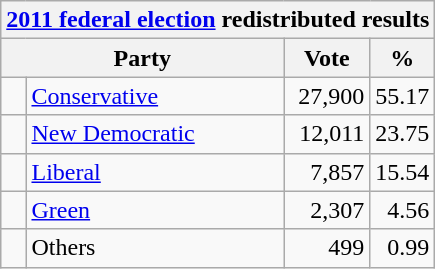<table class="wikitable">
<tr>
<th colspan="4"><a href='#'>2011 federal election</a> redistributed results</th>
</tr>
<tr>
<th bgcolor="#DDDDFF" width="130px" colspan="2">Party</th>
<th bgcolor="#DDDDFF" width="50px">Vote</th>
<th bgcolor="#DDDDFF" width="30px">%</th>
</tr>
<tr>
<td> </td>
<td><a href='#'>Conservative</a></td>
<td align=right>27,900</td>
<td align=right>55.17</td>
</tr>
<tr>
<td> </td>
<td><a href='#'>New Democratic</a></td>
<td align=right>12,011</td>
<td align=right>23.75</td>
</tr>
<tr>
<td> </td>
<td><a href='#'>Liberal</a></td>
<td align=right>7,857</td>
<td align=right>15.54</td>
</tr>
<tr>
<td> </td>
<td><a href='#'>Green</a></td>
<td align=right>2,307</td>
<td align=right>4.56</td>
</tr>
<tr>
<td> </td>
<td>Others</td>
<td align=right>499</td>
<td align=right>0.99</td>
</tr>
</table>
